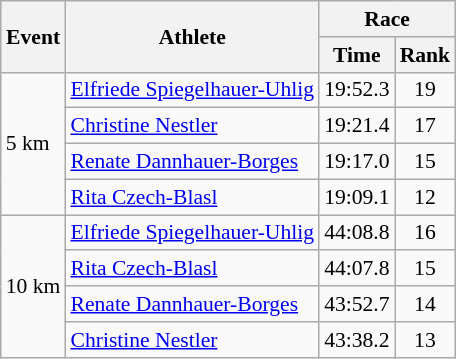<table class="wikitable" border="1" style="font-size:90%">
<tr>
<th rowspan=2>Event</th>
<th rowspan=2>Athlete</th>
<th colspan=2>Race</th>
</tr>
<tr>
<th>Time</th>
<th>Rank</th>
</tr>
<tr>
<td rowspan=4>5 km</td>
<td><a href='#'>Elfriede Spiegelhauer-Uhlig</a></td>
<td align=center>19:52.3</td>
<td align=center>19</td>
</tr>
<tr>
<td><a href='#'>Christine Nestler</a></td>
<td align=center>19:21.4</td>
<td align=center>17</td>
</tr>
<tr>
<td><a href='#'>Renate Dannhauer-Borges</a></td>
<td align=center>19:17.0</td>
<td align=center>15</td>
</tr>
<tr>
<td><a href='#'>Rita Czech-Blasl</a></td>
<td align=center>19:09.1</td>
<td align=center>12</td>
</tr>
<tr>
<td rowspan=4>10 km</td>
<td><a href='#'>Elfriede Spiegelhauer-Uhlig</a></td>
<td align=center>44:08.8</td>
<td align=center>16</td>
</tr>
<tr>
<td><a href='#'>Rita Czech-Blasl</a></td>
<td align=center>44:07.8</td>
<td align=center>15</td>
</tr>
<tr>
<td><a href='#'>Renate Dannhauer-Borges</a></td>
<td align=center>43:52.7</td>
<td align=center>14</td>
</tr>
<tr>
<td><a href='#'>Christine Nestler</a></td>
<td align=center>43:38.2</td>
<td align=center>13</td>
</tr>
</table>
